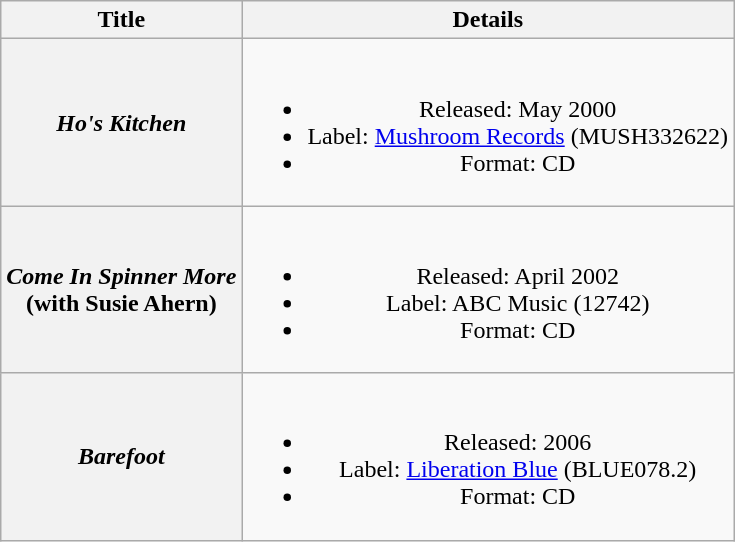<table class="wikitable plainrowheaders" style="text-align:center;" border="1">
<tr>
<th>Title</th>
<th>Details</th>
</tr>
<tr>
<th scope="row"><em>Ho's Kitchen</em></th>
<td><br><ul><li>Released: May 2000</li><li>Label: <a href='#'>Mushroom Records</a> (MUSH332622)</li><li>Format: CD</li></ul></td>
</tr>
<tr>
<th scope="row"><em>Come In Spinner More</em> <br> (with Susie Ahern)</th>
<td><br><ul><li>Released: April 2002</li><li>Label: ABC Music (12742)</li><li>Format: CD</li></ul></td>
</tr>
<tr>
<th scope="row"><em>Barefoot</em></th>
<td><br><ul><li>Released: 2006</li><li>Label: <a href='#'>Liberation Blue</a> (BLUE078.2)</li><li>Format: CD</li></ul></td>
</tr>
</table>
